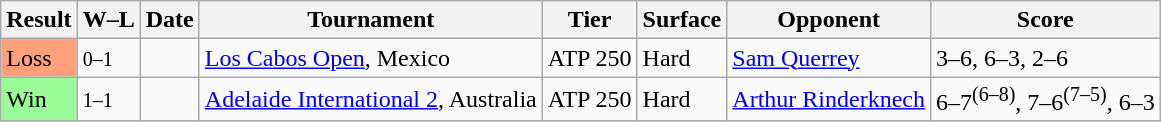<table class="sortable wikitable">
<tr>
<th>Result</th>
<th class="unsortable">W–L</th>
<th>Date</th>
<th>Tournament</th>
<th>Tier</th>
<th>Surface</th>
<th>Opponent</th>
<th class="unsortable">Score</th>
</tr>
<tr>
<td bgcolor=FFA07A>Loss</td>
<td><small>0–1</small></td>
<td><a href='#'></a></td>
<td><a href='#'>Los Cabos Open</a>, Mexico</td>
<td>ATP 250</td>
<td>Hard</td>
<td> <a href='#'>Sam Querrey</a></td>
<td>3–6, 6–3, 2–6</td>
</tr>
<tr>
<td bgcolor=98FB98>Win</td>
<td><small>1–1</small></td>
<td><a href='#'></a></td>
<td><a href='#'>Adelaide International 2</a>, Australia</td>
<td>ATP 250</td>
<td>Hard</td>
<td> <a href='#'>Arthur Rinderknech</a></td>
<td>6–7<sup>(6–8)</sup>, 7–6<sup>(7–5)</sup>, 6–3</td>
</tr>
</table>
